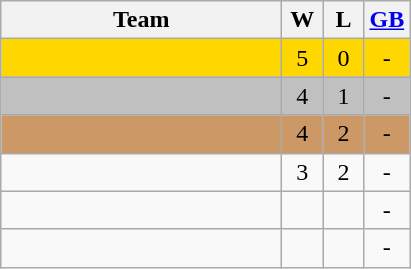<table class="wikitable" style="text-align:center;">
<tr>
<th width=180px>Team</th>
<th width=20px>W</th>
<th width=20px>L</th>
<th width=20px><a href='#'>GB</a></th>
</tr>
<tr bgcolor=gold>
<td align="left"></td>
<td>5</td>
<td>0</td>
<td>-</td>
</tr>
<tr bgcolor=silver>
<td align="left"></td>
<td>4</td>
<td>1</td>
<td>-</td>
</tr>
<tr bgcolor=CC9966>
<td align="left"></td>
<td>4</td>
<td>2</td>
<td>-</td>
</tr>
<tr>
<td align="left"></td>
<td>3</td>
<td>2</td>
<td>-</td>
</tr>
<tr>
<td align="left"></td>
<td></td>
<td></td>
<td>-</td>
</tr>
<tr>
<td align="left"></td>
<td></td>
<td></td>
<td>-</td>
</tr>
</table>
